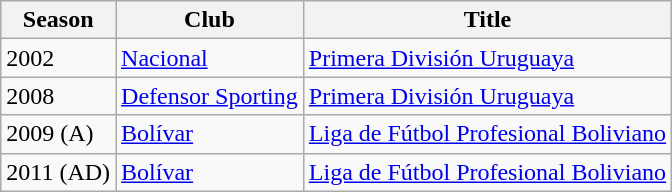<table class="wikitable">
<tr>
<th>Season</th>
<th>Club</th>
<th>Title</th>
</tr>
<tr>
<td>2002</td>
<td><a href='#'>Nacional</a></td>
<td><a href='#'>Primera División Uruguaya</a></td>
</tr>
<tr>
<td>2008</td>
<td><a href='#'>Defensor Sporting</a></td>
<td><a href='#'>Primera División Uruguaya</a></td>
</tr>
<tr>
<td>2009 (A)</td>
<td><a href='#'>Bolívar</a></td>
<td><a href='#'>Liga de Fútbol Profesional Boliviano</a></td>
</tr>
<tr>
<td>2011 (AD)</td>
<td><a href='#'>Bolívar</a></td>
<td><a href='#'>Liga de Fútbol Profesional Boliviano</a></td>
</tr>
</table>
